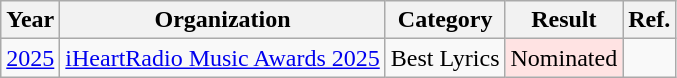<table class="wikitable sortable plainrowheaders" style="border:none; margin:0;">
<tr>
<th>Year</th>
<th>Organization</th>
<th>Category</th>
<th>Result</th>
<th>Ref.</th>
</tr>
<tr>
<td><a href='#'>2025</a></td>
<td><a href='#'>iHeartRadio Music Awards 2025</a></td>
<td>Best Lyrics</td>
<td style="background:#FFE3E3; color:black; text-align:center;">Nominated</td>
<td></td>
</tr>
</table>
